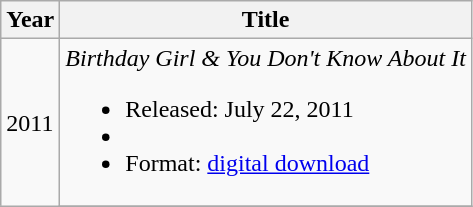<table class="wikitable">
<tr>
<th align=center>Year</th>
<th align=center>Title</th>
</tr>
<tr>
<td rowspan="2">2011</td>
<td><em>Birthday Girl & You Don't Know About It</em><br><ul><li>Released: July 22, 2011</li><li></li><li>Format: <a href='#'>digital download</a></li></ul></td>
</tr>
<tr>
</tr>
</table>
